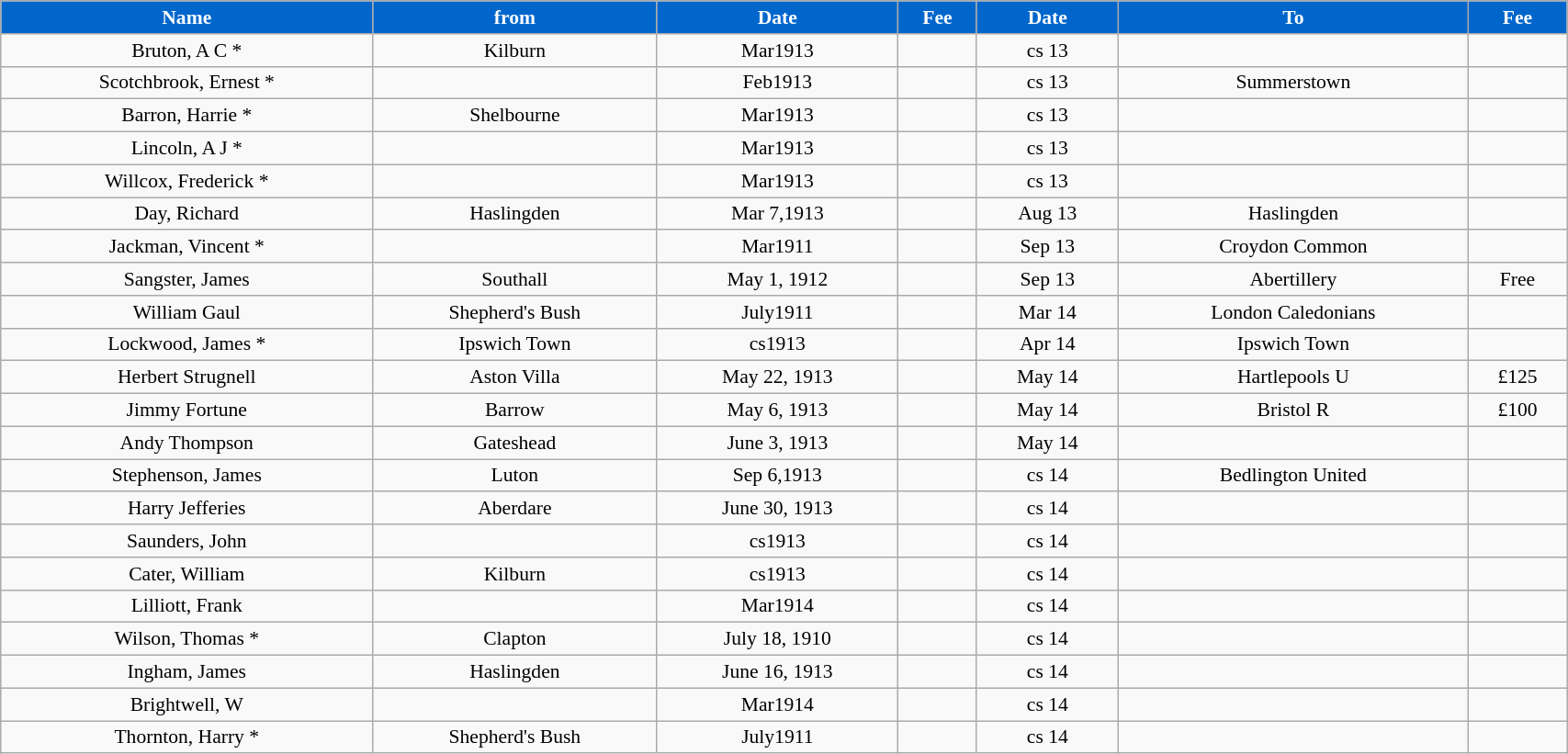<table class="wikitable" style="text-align:center; font-size:90%; width:90%;">
<tr>
<th style="background:#0066CC; color:#FFFFFF; text-align:center;"><strong>Name</strong></th>
<th style="background:#0066CC; color:#FFFFFF; text-align:center;">from</th>
<th style="background:#0066CC; color:#FFFFFF; text-align:center;"><strong>Date</strong></th>
<th style="background:#0066CC; color:#FFFFFF; text-align:center;"><strong>Fee</strong></th>
<th style="background:#0066CC; color:#FFFFFF; text-align:center;"><strong>Date</strong></th>
<th style="background:#0066CC; color:#FFFFFF; text-align:center;"><strong>To</strong></th>
<th style="background:#0066CC; color:#FFFFFF; text-align:center;"><strong>Fee</strong></th>
</tr>
<tr>
<td style="text-align: center;">Bruton, A C *</td>
<td style="text-align: center;">Kilburn</td>
<td style="text-align: center;">Mar1913</td>
<td style="text-align: center;"></td>
<td style="text-align: center;">cs 13</td>
<td style="text-align: center;"></td>
<td style="text-align: center;"></td>
</tr>
<tr>
<td style="text-align: center;">Scotchbrook, Ernest *</td>
<td style="text-align: center;"></td>
<td style="text-align: center;">Feb1913</td>
<td style="text-align: center;"></td>
<td style="text-align: center;">cs 13</td>
<td style="text-align: center;">Summerstown</td>
<td style="text-align: center;"></td>
</tr>
<tr>
<td style="text-align: center;">Barron, Harrie *</td>
<td style="text-align: center;">Shelbourne</td>
<td style="text-align: center;">Mar1913</td>
<td style="text-align: center;"></td>
<td style="text-align: center;">cs 13</td>
<td style="text-align: center;"></td>
<td style="text-align: center;"></td>
</tr>
<tr>
<td style="text-align: center;">Lincoln, A J *</td>
<td style="text-align: center;"></td>
<td style="text-align: center;">Mar1913</td>
<td style="text-align: center;"></td>
<td style="text-align: center;">cs 13</td>
<td style="text-align: center;"></td>
<td style="text-align: center;"></td>
</tr>
<tr>
<td style="text-align: center;">Willcox, Frederick *</td>
<td style="text-align: center;"></td>
<td style="text-align: center;">Mar1913</td>
<td style="text-align: center;"></td>
<td style="text-align: center;">cs 13</td>
<td style="text-align: center;"></td>
<td style="text-align: center;"></td>
</tr>
<tr>
<td style="text-align: center;">Day, Richard</td>
<td style="text-align: center;">Haslingden</td>
<td style="text-align: center;">Mar 7,1913</td>
<td style="text-align: center;"></td>
<td style="text-align: center;">Aug 13</td>
<td style="text-align: center;">Haslingden</td>
<td style="text-align: center;"></td>
</tr>
<tr>
<td style="text-align: center;">Jackman, Vincent *</td>
<td style="text-align: center;"></td>
<td style="text-align: center;">Mar1911</td>
<td style="text-align: center;"></td>
<td style="text-align: center;">Sep 13</td>
<td style="text-align: center;">Croydon Common</td>
<td style="text-align: center;"></td>
</tr>
<tr>
<td style="text-align: center;">Sangster, James</td>
<td style="text-align: center;">Southall</td>
<td style="text-align: center;">May 1, 1912</td>
<td style="text-align: center;"></td>
<td style="text-align: center;">Sep 13</td>
<td style="text-align: center;">Abertillery</td>
<td style="text-align: center;">Free</td>
</tr>
<tr>
<td style="text-align: center;">William Gaul</td>
<td style="text-align: center;">Shepherd's Bush</td>
<td style="text-align: center;">July1911</td>
<td style="text-align: center;"></td>
<td style="text-align: center;">Mar 14</td>
<td style="text-align: center;">London Caledonians</td>
<td style="text-align: center;"></td>
</tr>
<tr>
<td>Lockwood, James *</td>
<td>Ipswich Town</td>
<td>cs1913</td>
<td></td>
<td>Apr 14</td>
<td>Ipswich Town</td>
<td></td>
</tr>
<tr>
<td>Herbert Strugnell</td>
<td>Aston Villa</td>
<td>May 22, 1913</td>
<td></td>
<td>May 14</td>
<td>Hartlepools U</td>
<td>£125</td>
</tr>
<tr>
<td>Jimmy Fortune</td>
<td>Barrow</td>
<td>May 6, 1913</td>
<td></td>
<td>May 14</td>
<td>Bristol R</td>
<td>£100</td>
</tr>
<tr>
<td>Andy Thompson</td>
<td>Gateshead</td>
<td>June 3, 1913</td>
<td></td>
<td>May 14</td>
<td></td>
<td></td>
</tr>
<tr>
<td>Stephenson, James</td>
<td>Luton</td>
<td>Sep 6,1913</td>
<td></td>
<td>cs 14</td>
<td>Bedlington United</td>
<td></td>
</tr>
<tr>
<td>Harry Jefferies</td>
<td>Aberdare</td>
<td>June 30, 1913</td>
<td></td>
<td>cs 14</td>
<td></td>
<td></td>
</tr>
<tr>
<td>Saunders, John</td>
<td></td>
<td>cs1913</td>
<td></td>
<td>cs 14</td>
<td></td>
<td></td>
</tr>
<tr>
<td>Cater, William</td>
<td>Kilburn</td>
<td>cs1913</td>
<td></td>
<td>cs 14</td>
<td></td>
<td></td>
</tr>
<tr>
<td>Lilliott, Frank</td>
<td></td>
<td>Mar1914</td>
<td></td>
<td>cs 14</td>
<td></td>
<td></td>
</tr>
<tr>
<td>Wilson, Thomas *</td>
<td>Clapton</td>
<td>July 18, 1910</td>
<td></td>
<td>cs 14</td>
<td></td>
<td></td>
</tr>
<tr>
<td>Ingham, James</td>
<td>Haslingden</td>
<td>June 16, 1913</td>
<td></td>
<td>cs 14</td>
<td></td>
<td></td>
</tr>
<tr>
<td>Brightwell, W</td>
<td></td>
<td>Mar1914</td>
<td></td>
<td>cs 14</td>
<td></td>
<td></td>
</tr>
<tr>
<td>Thornton, Harry *</td>
<td>Shepherd's Bush</td>
<td>July1911</td>
<td></td>
<td>cs 14</td>
<td></td>
<td></td>
</tr>
</table>
